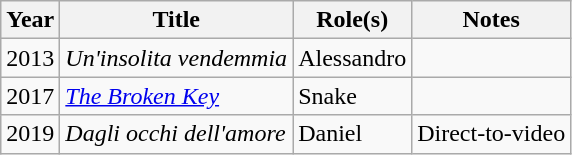<table class="wikitable plainrowheaders sortable">
<tr>
<th scope="col">Year</th>
<th scope="col">Title</th>
<th scope="col">Role(s)</th>
<th scope="col" class="unsortable">Notes</th>
</tr>
<tr>
<td>2013</td>
<td><em>Un'insolita vendemmia</em></td>
<td>Alessandro</td>
<td></td>
</tr>
<tr>
<td>2017</td>
<td><em><a href='#'>The Broken Key</a></em></td>
<td>Snake</td>
<td></td>
</tr>
<tr>
<td>2019</td>
<td><em>Dagli occhi dell'amore</em></td>
<td>Daniel</td>
<td>Direct-to-video</td>
</tr>
</table>
